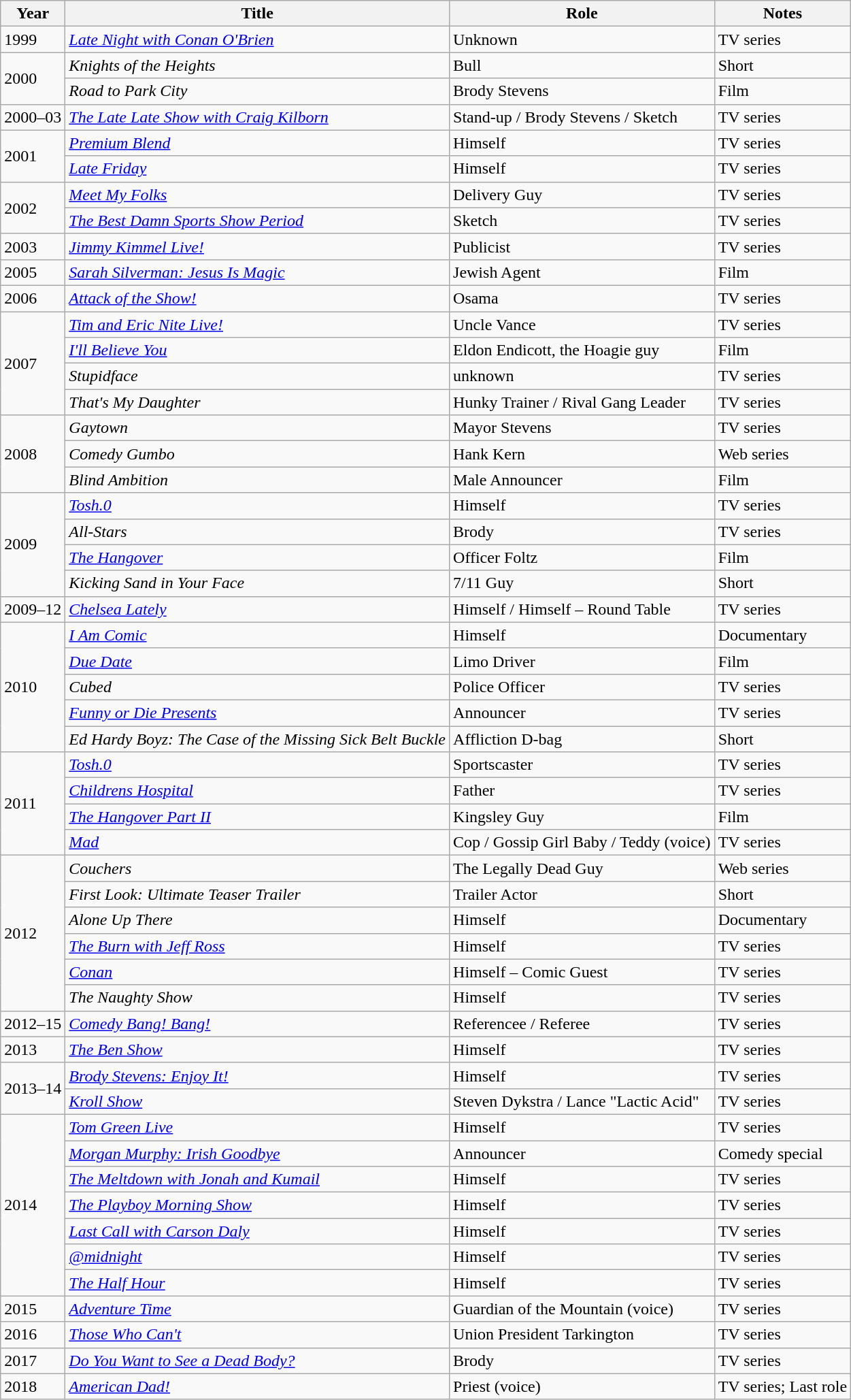<table class="wikitable">
<tr>
<th>Year</th>
<th>Title</th>
<th>Role</th>
<th>Notes</th>
</tr>
<tr>
<td>1999</td>
<td><em><a href='#'>Late Night with Conan O'Brien</a></em></td>
<td>Unknown</td>
<td>TV series</td>
</tr>
<tr>
<td rowspan="2">2000</td>
<td><em>Knights of the Heights</em></td>
<td>Bull</td>
<td>Short</td>
</tr>
<tr>
<td><em>Road to Park City</em></td>
<td>Brody Stevens</td>
<td>Film</td>
</tr>
<tr>
<td>2000–03</td>
<td><em><a href='#'>The Late Late Show with Craig Kilborn</a></em></td>
<td>Stand-up / Brody Stevens / Sketch</td>
<td>TV series</td>
</tr>
<tr>
<td rowspan="2">2001</td>
<td><em><a href='#'>Premium Blend</a></em></td>
<td>Himself</td>
<td>TV series</td>
</tr>
<tr>
<td><em><a href='#'>Late Friday</a></em></td>
<td>Himself</td>
<td>TV series</td>
</tr>
<tr>
<td rowspan="2">2002</td>
<td><em><a href='#'>Meet My Folks</a></em></td>
<td>Delivery Guy</td>
<td>TV series</td>
</tr>
<tr>
<td><em><a href='#'>The Best Damn Sports Show Period</a></em></td>
<td>Sketch</td>
<td>TV series</td>
</tr>
<tr>
<td>2003</td>
<td><em><a href='#'>Jimmy Kimmel Live!</a></em></td>
<td>Publicist</td>
<td>TV series</td>
</tr>
<tr>
<td>2005</td>
<td><em><a href='#'>Sarah Silverman: Jesus Is Magic</a></em></td>
<td>Jewish Agent</td>
<td>Film</td>
</tr>
<tr>
<td>2006</td>
<td><em><a href='#'>Attack of the Show!</a></em></td>
<td>Osama</td>
<td>TV series</td>
</tr>
<tr>
<td rowspan="4">2007</td>
<td><em><a href='#'>Tim and Eric Nite Live!</a></em></td>
<td>Uncle Vance</td>
<td>TV series</td>
</tr>
<tr>
<td><em><a href='#'>I'll Believe You</a></em></td>
<td>Eldon Endicott, the Hoagie guy</td>
<td>Film</td>
</tr>
<tr>
<td><em>Stupidface</em></td>
<td>unknown</td>
<td>TV series</td>
</tr>
<tr>
<td><em>That's My Daughter</em></td>
<td>Hunky Trainer / Rival Gang Leader</td>
<td>TV series</td>
</tr>
<tr>
<td rowspan="3">2008</td>
<td><em>Gaytown</em></td>
<td>Mayor Stevens</td>
<td>TV series</td>
</tr>
<tr>
<td><em>Comedy Gumbo</em></td>
<td>Hank Kern</td>
<td>Web series</td>
</tr>
<tr>
<td><em>Blind Ambition</em></td>
<td>Male Announcer</td>
<td>Film</td>
</tr>
<tr>
<td rowspan="4">2009</td>
<td><em><a href='#'>Tosh.0</a></em></td>
<td>Himself</td>
<td>TV series</td>
</tr>
<tr>
<td><em>All-Stars</em></td>
<td>Brody</td>
<td>TV series</td>
</tr>
<tr>
<td><em><a href='#'>The Hangover</a></em></td>
<td>Officer Foltz</td>
<td>Film</td>
</tr>
<tr>
<td><em>Kicking Sand in Your Face</em></td>
<td>7/11 Guy</td>
<td>Short</td>
</tr>
<tr>
<td>2009–12</td>
<td><em><a href='#'>Chelsea Lately</a></em></td>
<td>Himself / Himself – Round Table</td>
<td>TV series</td>
</tr>
<tr>
<td rowspan="5">2010</td>
<td><em><a href='#'>I Am Comic</a></em></td>
<td>Himself</td>
<td>Documentary</td>
</tr>
<tr>
<td><em><a href='#'>Due Date</a></em></td>
<td>Limo Driver</td>
<td>Film</td>
</tr>
<tr>
<td><em>Cubed</em></td>
<td>Police Officer</td>
<td>TV series</td>
</tr>
<tr>
<td><em><a href='#'>Funny or Die Presents</a></em></td>
<td>Announcer</td>
<td>TV series</td>
</tr>
<tr>
<td><em>Ed Hardy Boyz: The Case of the Missing Sick Belt Buckle</em></td>
<td>Affliction D-bag</td>
<td>Short</td>
</tr>
<tr>
<td rowspan="4">2011</td>
<td><em><a href='#'>Tosh.0</a></em></td>
<td>Sportscaster</td>
<td>TV series</td>
</tr>
<tr>
<td><em><a href='#'>Childrens Hospital</a></em></td>
<td>Father</td>
<td>TV series</td>
</tr>
<tr>
<td><em><a href='#'>The Hangover Part II</a></em></td>
<td>Kingsley Guy</td>
<td>Film</td>
</tr>
<tr>
<td><em><a href='#'>Mad</a></em></td>
<td>Cop / Gossip Girl Baby / Teddy (voice)</td>
<td>TV series</td>
</tr>
<tr>
<td rowspan="6">2012</td>
<td><em>Couchers</em></td>
<td>The Legally Dead Guy</td>
<td>Web series</td>
</tr>
<tr>
<td><em>First Look: Ultimate Teaser Trailer</em></td>
<td>Trailer Actor</td>
<td>Short</td>
</tr>
<tr>
<td><em>Alone Up There</em></td>
<td>Himself</td>
<td>Documentary</td>
</tr>
<tr>
<td><em><a href='#'>The Burn with Jeff Ross</a></em></td>
<td>Himself</td>
<td>TV series</td>
</tr>
<tr>
<td><em><a href='#'>Conan</a></em></td>
<td>Himself – Comic Guest</td>
<td>TV series</td>
</tr>
<tr>
<td><em>The Naughty Show</em></td>
<td>Himself</td>
<td>TV series</td>
</tr>
<tr>
<td>2012–15</td>
<td><em><a href='#'>Comedy Bang! Bang!</a></em></td>
<td>Referencee / Referee</td>
<td>TV series</td>
</tr>
<tr>
<td>2013</td>
<td><em><a href='#'>The Ben Show</a></em></td>
<td>Himself</td>
<td>TV series</td>
</tr>
<tr>
<td rowspan="2">2013–14</td>
<td><em><a href='#'>Brody Stevens: Enjoy It!</a></em></td>
<td>Himself</td>
<td>TV series</td>
</tr>
<tr>
<td><em><a href='#'>Kroll Show</a></em></td>
<td>Steven Dykstra / Lance "Lactic Acid"</td>
<td>TV series</td>
</tr>
<tr>
<td rowspan="7">2014</td>
<td><em><a href='#'>Tom Green Live</a></em></td>
<td>Himself</td>
<td>TV series</td>
</tr>
<tr>
<td><em><a href='#'>Morgan Murphy: Irish Goodbye</a></em></td>
<td>Announcer</td>
<td>Comedy special</td>
</tr>
<tr>
<td><em><a href='#'>The Meltdown with Jonah and Kumail</a></em></td>
<td>Himself</td>
<td>TV series</td>
</tr>
<tr>
<td><em><a href='#'>The Playboy Morning Show</a></em></td>
<td>Himself</td>
<td>TV series</td>
</tr>
<tr>
<td><em><a href='#'>Last Call with Carson Daly</a></em></td>
<td>Himself</td>
<td>TV series</td>
</tr>
<tr>
<td><em><a href='#'>@midnight</a></em></td>
<td>Himself</td>
<td>TV series</td>
</tr>
<tr>
<td><em><a href='#'>The Half Hour</a></em></td>
<td>Himself</td>
<td>TV series</td>
</tr>
<tr>
<td>2015</td>
<td><em><a href='#'>Adventure Time</a></em></td>
<td>Guardian of the Mountain (voice)</td>
<td>TV series</td>
</tr>
<tr>
<td>2016</td>
<td><em><a href='#'>Those Who Can't</a></em></td>
<td>Union President Tarkington</td>
<td>TV series</td>
</tr>
<tr>
<td>2017</td>
<td><em><a href='#'>Do You Want to See a Dead Body?</a></em></td>
<td>Brody</td>
<td>TV series</td>
</tr>
<tr>
<td>2018</td>
<td><em><a href='#'>American Dad!</a></em></td>
<td>Priest (voice)</td>
<td>TV series; Last role</td>
</tr>
</table>
